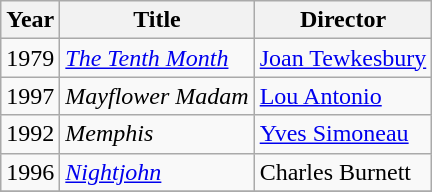<table class="wikitable">
<tr>
<th>Year</th>
<th>Title</th>
<th>Director</th>
</tr>
<tr>
<td>1979</td>
<td><em><a href='#'>The Tenth Month</a></em></td>
<td><a href='#'>Joan Tewkesbury</a></td>
</tr>
<tr>
<td>1997</td>
<td><em>Mayflower Madam</em></td>
<td><a href='#'>Lou Antonio</a></td>
</tr>
<tr>
<td>1992</td>
<td><em>Memphis</em></td>
<td><a href='#'>Yves Simoneau</a></td>
</tr>
<tr>
<td>1996</td>
<td><em><a href='#'>Nightjohn</a></em></td>
<td>Charles Burnett</td>
</tr>
<tr>
</tr>
</table>
